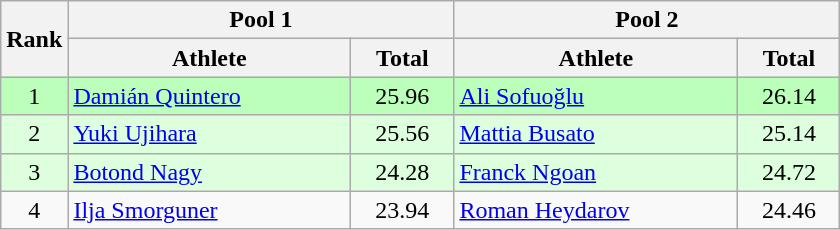<table class="wikitable" style="text-align:center;">
<tr>
<th rowspan=2>Rank</th>
<th colspan=2 width=250>Pool 1</th>
<th colspan=2 width=250>Pool 2</th>
</tr>
<tr>
<th>Athlete</th>
<th>Total</th>
<th>Athlete</th>
<th>Total</th>
</tr>
<tr bgcolor=bbffbb>
<td>1</td>
<td align=left> <a href='#'>Damián Quintero</a></td>
<td>25.96</td>
<td align=left> <a href='#'>Ali Sofuoğlu</a></td>
<td>26.14</td>
</tr>
<tr bgcolor=ddffdd>
<td>2</td>
<td align=left> <a href='#'>Yuki Ujihara</a></td>
<td>25.56</td>
<td align=left> <a href='#'>Mattia Busato</a></td>
<td>25.14</td>
</tr>
<tr bgcolor=ddffdd>
<td>3</td>
<td align=left> <a href='#'>Botond Nagy</a></td>
<td>24.28</td>
<td align=left> <a href='#'>Franck Ngoan</a></td>
<td>24.72</td>
</tr>
<tr>
<td>4</td>
<td align=left> <a href='#'>Ilja Smorguner</a></td>
<td>23.94</td>
<td align=left> <a href='#'>Roman Heydarov</a></td>
<td>24.46</td>
</tr>
</table>
